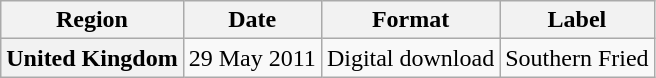<table class="wikitable plainrowheaders">
<tr>
<th scope="col">Region</th>
<th scope="col">Date</th>
<th scope="col">Format</th>
<th scope="col">Label</th>
</tr>
<tr>
<th scope="row">United Kingdom</th>
<td>29 May 2011</td>
<td>Digital download</td>
<td>Southern Fried</td>
</tr>
</table>
